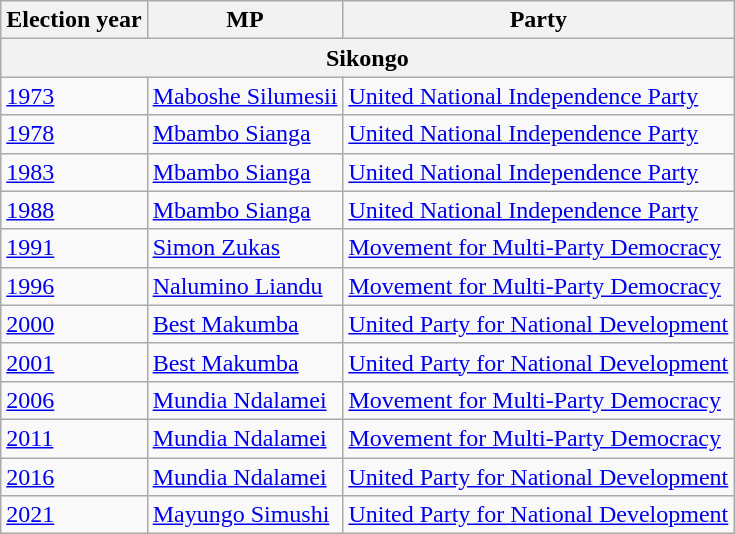<table class="wikitable">
<tr>
<th>Election year</th>
<th>MP</th>
<th>Party</th>
</tr>
<tr>
<th colspan="3">Sikongo</th>
</tr>
<tr>
<td><a href='#'>1973</a></td>
<td><a href='#'>Maboshe Silumesii</a></td>
<td><a href='#'>United National Independence Party</a></td>
</tr>
<tr>
<td><a href='#'>1978</a></td>
<td><a href='#'>Mbambo Sianga</a></td>
<td><a href='#'>United National Independence Party</a></td>
</tr>
<tr>
<td><a href='#'>1983</a></td>
<td><a href='#'>Mbambo Sianga</a></td>
<td><a href='#'>United National Independence Party</a></td>
</tr>
<tr>
<td><a href='#'>1988</a></td>
<td><a href='#'>Mbambo Sianga</a></td>
<td><a href='#'>United National Independence Party</a></td>
</tr>
<tr>
<td><a href='#'>1991</a></td>
<td><a href='#'>Simon Zukas</a></td>
<td><a href='#'>Movement for Multi-Party Democracy</a></td>
</tr>
<tr>
<td><a href='#'>1996</a></td>
<td><a href='#'>Nalumino Liandu</a></td>
<td><a href='#'>Movement for Multi-Party Democracy</a></td>
</tr>
<tr>
<td><a href='#'>2000</a></td>
<td><a href='#'>Best Makumba</a></td>
<td><a href='#'>United Party for National Development</a></td>
</tr>
<tr>
<td><a href='#'>2001</a></td>
<td><a href='#'>Best Makumba</a></td>
<td><a href='#'>United Party for National Development</a></td>
</tr>
<tr>
<td><a href='#'>2006</a></td>
<td><a href='#'>Mundia Ndalamei</a></td>
<td><a href='#'>Movement for Multi-Party Democracy</a></td>
</tr>
<tr>
<td><a href='#'>2011</a></td>
<td><a href='#'>Mundia Ndalamei</a></td>
<td><a href='#'>Movement for Multi-Party Democracy</a></td>
</tr>
<tr>
<td><a href='#'>2016</a></td>
<td><a href='#'>Mundia Ndalamei</a></td>
<td><a href='#'>United Party for National Development</a></td>
</tr>
<tr>
<td><a href='#'>2021</a></td>
<td><a href='#'>Mayungo Simushi</a></td>
<td><a href='#'>United Party for National Development</a></td>
</tr>
</table>
